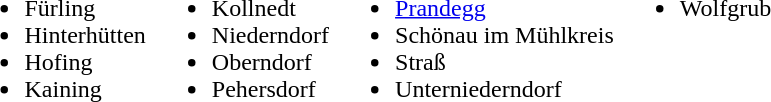<table border="0">
<tr>
<td valign="top"><br><ul><li>Fürling</li><li>Hinterhütten</li><li>Hofing</li><li>Kaining</li></ul></td>
<td valign="top"><br><ul><li>Kollnedt</li><li>Niederndorf</li><li>Oberndorf</li><li>Pehersdorf</li></ul></td>
<td valign="top"><br><ul><li><a href='#'>Prandegg</a></li><li>Schönau im Mühlkreis</li><li>Straß</li><li>Unterniederndorf</li></ul></td>
<td valign="top"><br><ul><li>Wolfgrub</li></ul></td>
</tr>
</table>
